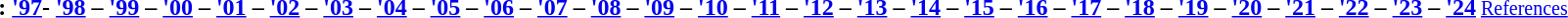<table id="toc" class="toc" summary="Contents" style="margin:auto;">
<tr>
<th>:</th>
<td><strong><a href='#'>'97</a>- <a href='#'>'98</a> – <a href='#'>'99</a> – <a href='#'>'00</a> – <a href='#'>'01</a> – <a href='#'>'02</a> – <a href='#'>'03</a> – <a href='#'>'04</a> – <a href='#'>'05</a> – <a href='#'>'06</a> – <a href='#'>'07</a> – <a href='#'>'08</a> – <a href='#'>'09</a> – <a href='#'>'10</a> – <a href='#'>'11</a> – <a href='#'>'12</a> – <a href='#'>'13</a> – <a href='#'>'14</a> – <a href='#'>'15</a> – <a href='#'>'16</a> – <a href='#'>'17</a> – <a href='#'>'18</a> – <a href='#'>'19</a> – <a href='#'>'20</a> – <a href='#'>'21</a> – <a href='#'>'22</a> – <a href='#'>'23</a> – <a href='#'>'24</a></strong><small> <a href='#'>References</a></small><br></td>
</tr>
</table>
